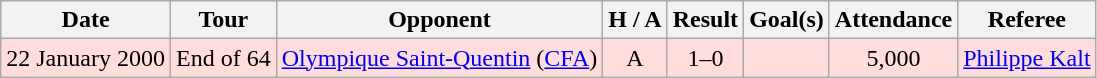<table class="wikitable sortable" style="text-align:center">
<tr>
<th class="sortable">Date</th>
<th>Tour</th>
<th>Opponent</th>
<th>H / A</th>
<th>Result</th>
<th>Goal(s)</th>
<th>Attendance</th>
<th>Referee</th>
</tr>
<tr style="background:#fdd;">
<td>22 January 2000</td>
<td>End of 64</td>
<td><a href='#'>Olympique Saint-Quentin</a> (<a href='#'>CFA</a>)</td>
<td>A</td>
<td>1–0</td>
<td></td>
<td>5,000</td>
<td><a href='#'>Philippe Kalt</a></td>
</tr>
</table>
